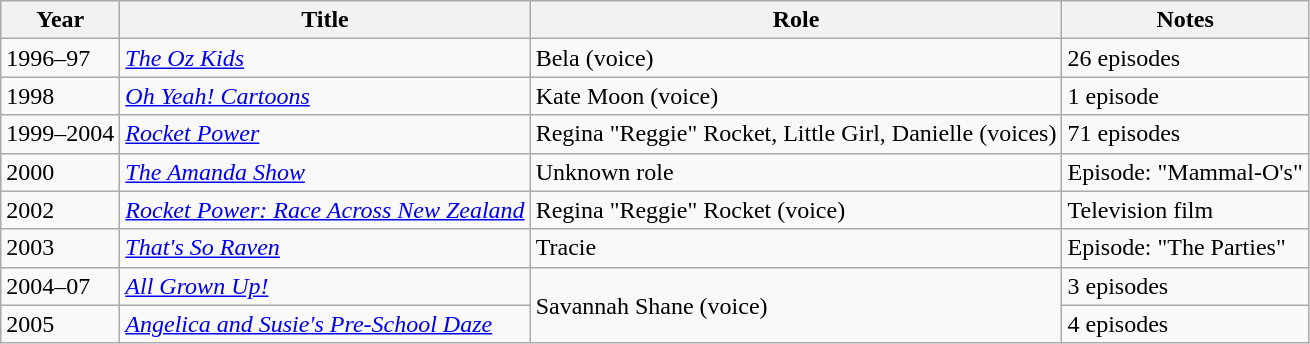<table class="wikitable sortable">
<tr>
<th>Year</th>
<th>Title</th>
<th>Role</th>
<th class="unsortable">Notes</th>
</tr>
<tr>
<td>1996–97</td>
<td><em><a href='#'>The Oz Kids</a></em></td>
<td>Bela (voice)</td>
<td>26 episodes</td>
</tr>
<tr>
<td>1998</td>
<td><em><a href='#'>Oh Yeah! Cartoons</a></em></td>
<td>Kate Moon (voice)</td>
<td>1 episode</td>
</tr>
<tr>
<td>1999–2004</td>
<td><em><a href='#'>Rocket Power</a></em></td>
<td>Regina "Reggie" Rocket, Little Girl, Danielle (voices)</td>
<td>71 episodes</td>
</tr>
<tr>
<td>2000</td>
<td><em><a href='#'>The Amanda Show</a></em></td>
<td>Unknown role</td>
<td>Episode: "Mammal-O's"</td>
</tr>
<tr>
<td>2002</td>
<td><em><a href='#'>Rocket Power: Race Across New Zealand</a></em></td>
<td>Regina "Reggie" Rocket (voice)</td>
<td>Television film</td>
</tr>
<tr>
<td>2003</td>
<td><em><a href='#'>That's So Raven</a></em></td>
<td>Tracie</td>
<td>Episode: "The Parties"</td>
</tr>
<tr>
<td>2004–07</td>
<td><em><a href='#'>All Grown Up!</a></em></td>
<td rowspan="2">Savannah Shane (voice)</td>
<td>3 episodes</td>
</tr>
<tr>
<td>2005</td>
<td><em><a href='#'>Angelica and Susie's Pre-School Daze</a></em></td>
<td>4 episodes</td>
</tr>
</table>
